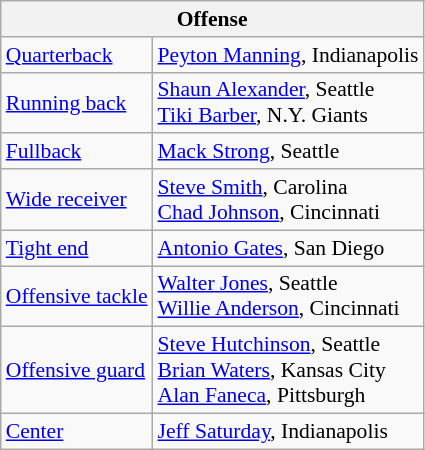<table class="wikitable" style="font-size: 90%;">
<tr>
<th colspan="2">Offense</th>
</tr>
<tr>
<td><a href='#'>Quarterback</a></td>
<td><a href='#'>Peyton Manning</a>, Indianapolis</td>
</tr>
<tr>
<td><a href='#'>Running back</a></td>
<td><a href='#'>Shaun Alexander</a>, Seattle<br><a href='#'>Tiki Barber</a>, N.Y. Giants</td>
</tr>
<tr>
<td><a href='#'>Fullback</a></td>
<td><a href='#'>Mack Strong</a>, Seattle</td>
</tr>
<tr>
<td><a href='#'>Wide receiver</a></td>
<td><a href='#'>Steve Smith</a>, Carolina<br><a href='#'>Chad Johnson</a>, Cincinnati</td>
</tr>
<tr>
<td><a href='#'>Tight end</a></td>
<td><a href='#'>Antonio Gates</a>, San Diego</td>
</tr>
<tr>
<td><a href='#'>Offensive tackle</a></td>
<td><a href='#'>Walter Jones</a>, Seattle<br><a href='#'>Willie Anderson</a>, Cincinnati</td>
</tr>
<tr>
<td><a href='#'>Offensive guard</a></td>
<td><a href='#'>Steve Hutchinson</a>, Seattle<br><a href='#'>Brian Waters</a>, Kansas City<br><a href='#'>Alan Faneca</a>, Pittsburgh</td>
</tr>
<tr>
<td><a href='#'>Center</a></td>
<td><a href='#'>Jeff Saturday</a>, Indianapolis</td>
</tr>
</table>
